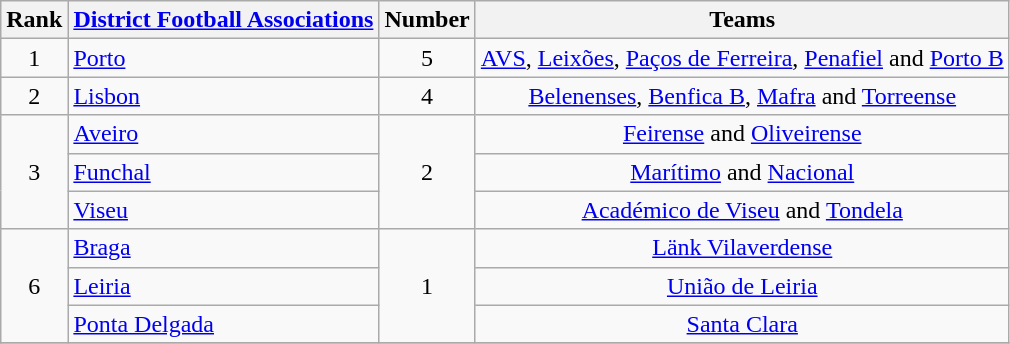<table class="wikitable">
<tr>
<th>Rank</th>
<th><a href='#'>District Football Associations</a></th>
<th>Number</th>
<th>Teams</th>
</tr>
<tr>
<td align=center>1</td>
<td> <a href='#'>Porto</a></td>
<td align=center>5</td>
<td align=center><a href='#'>AVS</a>, <a href='#'>Leixões</a>, <a href='#'>Paços de Ferreira</a>, <a href='#'>Penafiel</a> and <a href='#'>Porto B</a></td>
</tr>
<tr>
<td align=center>2</td>
<td> <a href='#'>Lisbon</a></td>
<td align=center>4</td>
<td align=center><a href='#'>Belenenses</a>, <a href='#'>Benfica B</a>, <a href='#'>Mafra</a> and <a href='#'>Torreense</a></td>
</tr>
<tr>
<td rowspan=3 align=center>3</td>
<td> <a href='#'>Aveiro</a></td>
<td rowspan=3 align=center>2</td>
<td align=center><a href='#'>Feirense</a> and <a href='#'>Oliveirense</a></td>
</tr>
<tr>
<td> <a href='#'>Funchal</a></td>
<td align=center><a href='#'>Marítimo</a> and <a href='#'>Nacional</a></td>
</tr>
<tr>
<td> <a href='#'>Viseu</a></td>
<td align=center><a href='#'>Académico de Viseu</a> and <a href='#'>Tondela</a></td>
</tr>
<tr>
<td rowspan=3 align=center>6</td>
<td> <a href='#'>Braga</a></td>
<td rowspan=3 align=center>1</td>
<td align=center><a href='#'>Länk Vilaverdense</a></td>
</tr>
<tr>
<td> <a href='#'>Leiria</a></td>
<td align=center><a href='#'>União de Leiria</a></td>
</tr>
<tr>
<td> <a href='#'>Ponta Delgada</a></td>
<td align=center><a href='#'>Santa Clara</a></td>
</tr>
<tr>
</tr>
</table>
